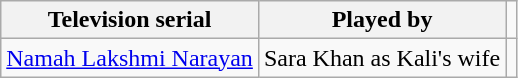<table class="wikitable sortable">
<tr>
<th>Television serial</th>
<th>Played by</th>
</tr>
<tr>
<td><a href='#'>Namah Lakshmi Narayan</a></td>
<td>Sara Khan as  Kali's wife</td>
<td></td>
</tr>
</table>
